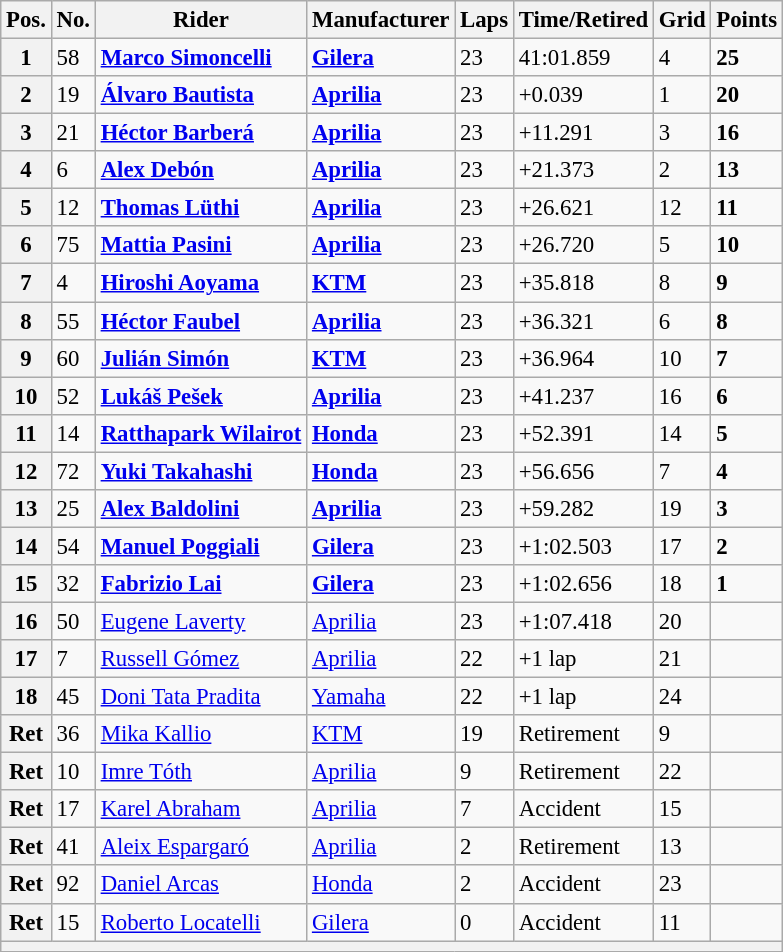<table class="wikitable" style="font-size: 95%;">
<tr>
<th>Pos.</th>
<th>No.</th>
<th>Rider</th>
<th>Manufacturer</th>
<th>Laps</th>
<th>Time/Retired</th>
<th>Grid</th>
<th>Points</th>
</tr>
<tr>
<th>1</th>
<td>58</td>
<td> <strong><a href='#'>Marco Simoncelli</a></strong></td>
<td><strong><a href='#'>Gilera</a></strong></td>
<td>23</td>
<td>41:01.859</td>
<td>4</td>
<td><strong>25</strong></td>
</tr>
<tr>
<th>2</th>
<td>19</td>
<td> <strong><a href='#'>Álvaro Bautista</a></strong></td>
<td><strong><a href='#'>Aprilia</a></strong></td>
<td>23</td>
<td>+0.039</td>
<td>1</td>
<td><strong>20</strong></td>
</tr>
<tr>
<th>3</th>
<td>21</td>
<td> <strong><a href='#'>Héctor Barberá</a></strong></td>
<td><strong><a href='#'>Aprilia</a></strong></td>
<td>23</td>
<td>+11.291</td>
<td>3</td>
<td><strong>16</strong></td>
</tr>
<tr>
<th>4</th>
<td>6</td>
<td> <strong><a href='#'>Alex Debón</a></strong></td>
<td><strong><a href='#'>Aprilia</a></strong></td>
<td>23</td>
<td>+21.373</td>
<td>2</td>
<td><strong>13</strong></td>
</tr>
<tr>
<th>5</th>
<td>12</td>
<td> <strong><a href='#'>Thomas Lüthi</a></strong></td>
<td><strong><a href='#'>Aprilia</a></strong></td>
<td>23</td>
<td>+26.621</td>
<td>12</td>
<td><strong>11</strong></td>
</tr>
<tr>
<th>6</th>
<td>75</td>
<td> <strong><a href='#'>Mattia Pasini</a></strong></td>
<td><strong><a href='#'>Aprilia</a></strong></td>
<td>23</td>
<td>+26.720</td>
<td>5</td>
<td><strong>10</strong></td>
</tr>
<tr>
<th>7</th>
<td>4</td>
<td> <strong><a href='#'>Hiroshi Aoyama</a></strong></td>
<td><strong><a href='#'>KTM</a></strong></td>
<td>23</td>
<td>+35.818</td>
<td>8</td>
<td><strong>9</strong></td>
</tr>
<tr>
<th>8</th>
<td>55</td>
<td> <strong><a href='#'>Héctor Faubel</a></strong></td>
<td><strong><a href='#'>Aprilia</a></strong></td>
<td>23</td>
<td>+36.321</td>
<td>6</td>
<td><strong>8</strong></td>
</tr>
<tr>
<th>9</th>
<td>60</td>
<td> <strong><a href='#'>Julián Simón</a></strong></td>
<td><strong><a href='#'>KTM</a></strong></td>
<td>23</td>
<td>+36.964</td>
<td>10</td>
<td><strong>7</strong></td>
</tr>
<tr>
<th>10</th>
<td>52</td>
<td> <strong><a href='#'>Lukáš Pešek</a></strong></td>
<td><strong><a href='#'>Aprilia</a></strong></td>
<td>23</td>
<td>+41.237</td>
<td>16</td>
<td><strong>6</strong></td>
</tr>
<tr>
<th>11</th>
<td>14</td>
<td> <strong><a href='#'>Ratthapark Wilairot</a></strong></td>
<td><strong><a href='#'>Honda</a></strong></td>
<td>23</td>
<td>+52.391</td>
<td>14</td>
<td><strong>5</strong></td>
</tr>
<tr>
<th>12</th>
<td>72</td>
<td> <strong><a href='#'>Yuki Takahashi</a></strong></td>
<td><strong><a href='#'>Honda</a></strong></td>
<td>23</td>
<td>+56.656</td>
<td>7</td>
<td><strong>4</strong></td>
</tr>
<tr>
<th>13</th>
<td>25</td>
<td> <strong><a href='#'>Alex Baldolini</a></strong></td>
<td><strong><a href='#'>Aprilia</a></strong></td>
<td>23</td>
<td>+59.282</td>
<td>19</td>
<td><strong>3</strong></td>
</tr>
<tr>
<th>14</th>
<td>54</td>
<td> <strong><a href='#'>Manuel Poggiali</a></strong></td>
<td><strong><a href='#'>Gilera</a></strong></td>
<td>23</td>
<td>+1:02.503</td>
<td>17</td>
<td><strong>2</strong></td>
</tr>
<tr>
<th>15</th>
<td>32</td>
<td> <strong><a href='#'>Fabrizio Lai</a></strong></td>
<td><strong><a href='#'>Gilera</a></strong></td>
<td>23</td>
<td>+1:02.656</td>
<td>18</td>
<td><strong>1</strong></td>
</tr>
<tr>
<th>16</th>
<td>50</td>
<td> <a href='#'>Eugene Laverty</a></td>
<td><a href='#'>Aprilia</a></td>
<td>23</td>
<td>+1:07.418</td>
<td>20</td>
<td></td>
</tr>
<tr>
<th>17</th>
<td>7</td>
<td> <a href='#'>Russell Gómez</a></td>
<td><a href='#'>Aprilia</a></td>
<td>22</td>
<td>+1 lap</td>
<td>21</td>
<td></td>
</tr>
<tr>
<th>18</th>
<td>45</td>
<td> <a href='#'>Doni Tata Pradita</a></td>
<td><a href='#'>Yamaha</a></td>
<td>22</td>
<td>+1 lap</td>
<td>24</td>
<td></td>
</tr>
<tr>
<th>Ret</th>
<td>36</td>
<td> <a href='#'>Mika Kallio</a></td>
<td><a href='#'>KTM</a></td>
<td>19</td>
<td>Retirement</td>
<td>9</td>
<td></td>
</tr>
<tr>
<th>Ret</th>
<td>10</td>
<td> <a href='#'>Imre Tóth</a></td>
<td><a href='#'>Aprilia</a></td>
<td>9</td>
<td>Retirement</td>
<td>22</td>
<td></td>
</tr>
<tr>
<th>Ret</th>
<td>17</td>
<td> <a href='#'>Karel Abraham</a></td>
<td><a href='#'>Aprilia</a></td>
<td>7</td>
<td>Accident</td>
<td>15</td>
<td></td>
</tr>
<tr>
<th>Ret</th>
<td>41</td>
<td> <a href='#'>Aleix Espargaró</a></td>
<td><a href='#'>Aprilia</a></td>
<td>2</td>
<td>Retirement</td>
<td>13</td>
<td></td>
</tr>
<tr>
<th>Ret</th>
<td>92</td>
<td> <a href='#'>Daniel Arcas</a></td>
<td><a href='#'>Honda</a></td>
<td>2</td>
<td>Accident</td>
<td>23</td>
<td></td>
</tr>
<tr>
<th>Ret</th>
<td>15</td>
<td> <a href='#'>Roberto Locatelli</a></td>
<td><a href='#'>Gilera</a></td>
<td>0</td>
<td>Accident</td>
<td>11</td>
<td></td>
</tr>
<tr>
<th colspan=8></th>
</tr>
</table>
